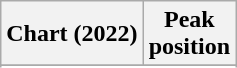<table class="wikitable sortable plainrowheaders" style="text-align:center">
<tr>
<th scope="col">Chart (2022)</th>
<th scope="col">Peak<br>position</th>
</tr>
<tr>
</tr>
<tr>
</tr>
<tr>
</tr>
<tr>
</tr>
<tr>
</tr>
<tr>
</tr>
<tr>
</tr>
<tr>
</tr>
</table>
